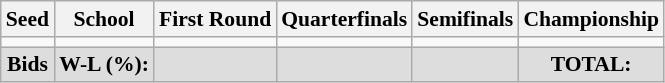<table class="sortable wikitable" style="white-space:nowrap; font-size:90%;">
<tr>
<th>Seed</th>
<th>School</th>
<th>First Round</th>
<th>Quarterfinals</th>
<th>Semifinals</th>
<th>Championship</th>
</tr>
<tr>
<td></td>
<td></td>
<td></td>
<td></td>
<td></td>
<td></td>
</tr>
<tr class="sortbottom" style="text-align:center; background:#ddd;">
<td><strong>Bids</strong></td>
<td><strong>W-L (%):</strong></td>
<td></td>
<td></td>
<td></td>
<td><strong>TOTAL:</strong> </td>
</tr>
</table>
